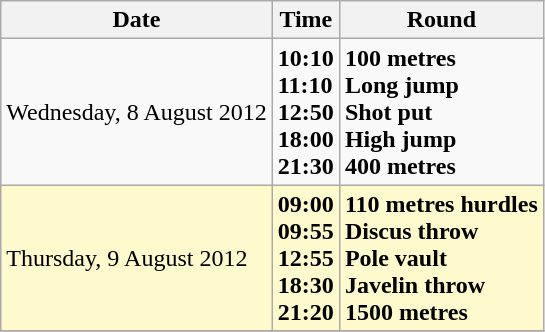<table class="wikitable">
<tr>
<th>Date</th>
<th>Time</th>
<th>Round</th>
</tr>
<tr>
<td>Wednesday, 8 August 2012</td>
<td><strong>10:10<br>11:10<br>12:50<br>18:00<br>21:30</strong></td>
<td><strong>100 metres<br>Long jump<br>Shot put<br>High jump<br>400 metres</strong></td>
</tr>
<tr>
<td style=background:lemonchiffon>Thursday, 9 August 2012</td>
<td style=background:lemonchiffon><strong>09:00<br>09:55<br>12:55<br>18:30<br>21:20</strong></td>
<td style=background:lemonchiffon><strong>110 metres hurdles<br>Discus throw<br>Pole vault<br>Javelin throw<br>1500 metres</strong></td>
</tr>
<tr>
</tr>
</table>
